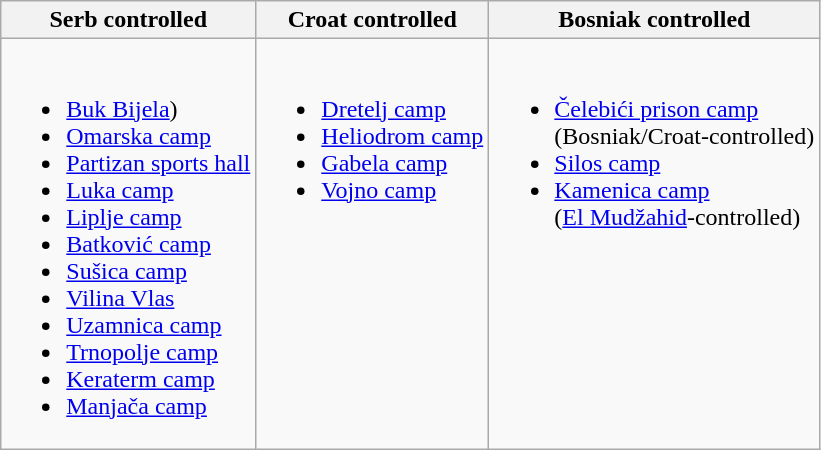<table class="wikitable">
<tr>
<th>Serb controlled</th>
<th>Croat controlled</th>
<th>Bosniak controlled</th>
</tr>
<tr>
<td valign="top"><br><ul><li><a href='#'>Buk Bijela</a>)</li><li><a href='#'>Omarska camp</a></li><li><a href='#'>Partizan sports hall</a></li><li><a href='#'>Luka camp</a></li><li><a href='#'>Liplje camp</a></li><li><a href='#'>Batković camp</a></li><li><a href='#'>Sušica camp</a></li><li><a href='#'>Vilina Vlas</a></li><li><a href='#'>Uzamnica camp</a></li><li><a href='#'>Trnopolje camp</a></li><li><a href='#'>Keraterm camp</a></li><li><a href='#'>Manjača camp</a></li></ul></td>
<td valign="top"><br><ul><li><a href='#'>Dretelj camp</a></li><li><a href='#'>Heliodrom camp</a></li><li><a href='#'>Gabela camp</a></li><li><a href='#'>Vojno camp</a></li></ul></td>
<td valign="top"><br><ul><li><a href='#'>Čelebići prison camp</a><br>(Bosniak/Croat-controlled)</li><li><a href='#'>Silos camp</a></li><li><a href='#'>Kamenica camp</a><br>(<a href='#'>El Mudžahid</a>-controlled)</li></ul></td>
</tr>
</table>
